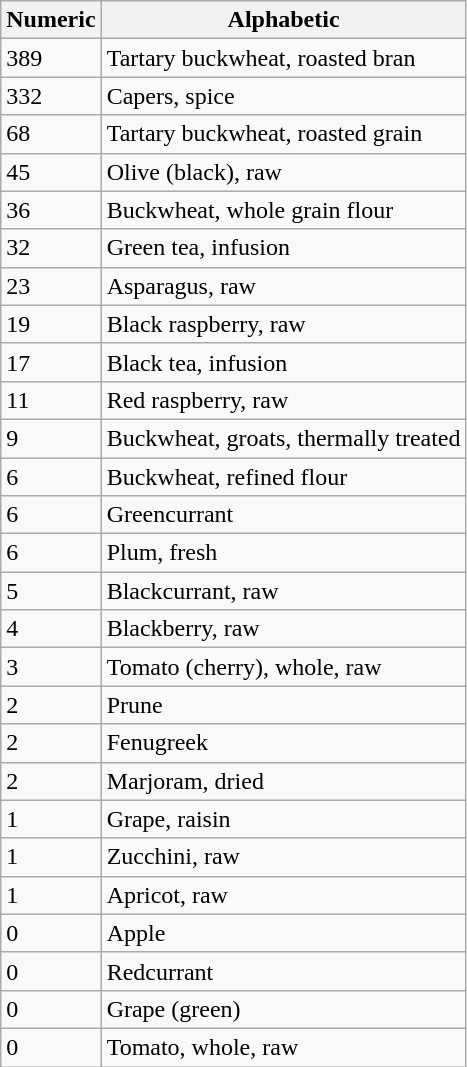<table class="wikitable sortable">
<tr>
<th scope="col">Numeric</th>
<th scope="col">Alphabetic</th>
</tr>
<tr>
<td>389</td>
<td>Tartary buckwheat, roasted bran</td>
</tr>
<tr>
<td>332</td>
<td>Capers, spice</td>
</tr>
<tr>
<td>68</td>
<td>Tartary buckwheat, roasted grain</td>
</tr>
<tr>
<td>45</td>
<td>Olive (black), raw</td>
</tr>
<tr>
<td>36</td>
<td>Buckwheat, whole grain flour</td>
</tr>
<tr>
<td>32</td>
<td>Green tea, infusion</td>
</tr>
<tr>
<td>23</td>
<td>Asparagus, raw</td>
</tr>
<tr>
<td>19</td>
<td>Black raspberry, raw</td>
</tr>
<tr>
<td>17</td>
<td>Black tea, infusion</td>
</tr>
<tr>
<td>11</td>
<td>Red raspberry, raw</td>
</tr>
<tr>
<td>9</td>
<td>Buckwheat, groats, thermally treated</td>
</tr>
<tr>
<td>6</td>
<td>Buckwheat, refined flour</td>
</tr>
<tr>
<td>6</td>
<td>Greencurrant</td>
</tr>
<tr>
<td>6</td>
<td>Plum, fresh</td>
</tr>
<tr>
<td>5</td>
<td>Blackcurrant, raw</td>
</tr>
<tr>
<td>4</td>
<td>Blackberry, raw</td>
</tr>
<tr>
<td>3</td>
<td>Tomato (cherry), whole, raw</td>
</tr>
<tr>
<td>2</td>
<td>Prune</td>
</tr>
<tr>
<td>2</td>
<td>Fenugreek</td>
</tr>
<tr>
<td>2</td>
<td>Marjoram, dried</td>
</tr>
<tr>
<td>1</td>
<td>Grape, raisin</td>
</tr>
<tr>
<td>1</td>
<td>Zucchini, raw</td>
</tr>
<tr>
<td>1</td>
<td>Apricot, raw</td>
</tr>
<tr>
<td>0</td>
<td>Apple</td>
</tr>
<tr>
<td>0</td>
<td>Redcurrant</td>
</tr>
<tr>
<td>0</td>
<td>Grape (green)</td>
</tr>
<tr>
<td>0</td>
<td>Tomato, whole, raw</td>
</tr>
</table>
